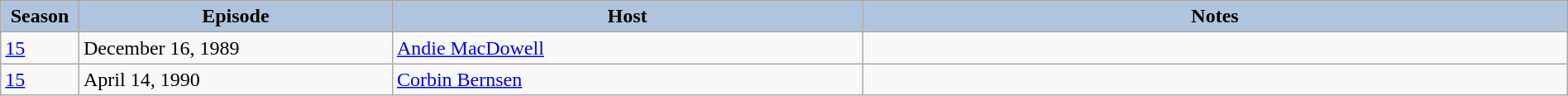<table class="wikitable" style="width:100%;">
<tr>
<th style="background:#B0C4DE;" width="5%">Season</th>
<th style="background:#B0C4DE;" width="20%">Episode</th>
<th style="background:#B0C4DE;" width="30%">Host</th>
<th style="background:#B0C4DE;" width="45%">Notes</th>
</tr>
<tr>
<td><a href='#'>15</a></td>
<td>December 16, 1989</td>
<td><a href='#'>Andie MacDowell</a></td>
<td></td>
</tr>
<tr>
<td><a href='#'>15</a></td>
<td>April 14, 1990</td>
<td><a href='#'>Corbin Bernsen</a></td>
<td></td>
</tr>
</table>
